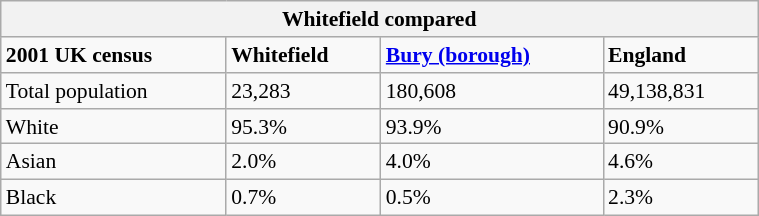<table class="wikitable" style="float: right; margin-left: 2em; width: 40%; font-size: 90%;" cellspacing="3">
<tr>
<th colspan="4"><strong>Whitefield compared</strong></th>
</tr>
<tr>
<td><strong>2001 UK census</strong></td>
<td><strong>Whitefield</strong></td>
<td><strong><a href='#'>Bury (borough)</a></strong></td>
<td><strong>England</strong></td>
</tr>
<tr>
<td>Total population</td>
<td>23,283</td>
<td>180,608</td>
<td>49,138,831</td>
</tr>
<tr>
<td>White</td>
<td>95.3%</td>
<td>93.9%</td>
<td>90.9%</td>
</tr>
<tr>
<td>Asian</td>
<td>2.0%</td>
<td>4.0%</td>
<td>4.6%</td>
</tr>
<tr>
<td>Black</td>
<td>0.7%</td>
<td>0.5%</td>
<td>2.3%</td>
</tr>
</table>
